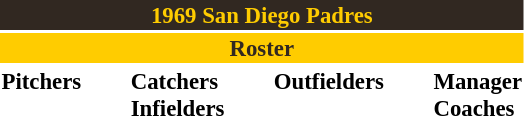<table class="toccolours" style="font-size: 95%;">
<tr>
<th colspan="10" style="background-color: #312821; color: #FFCC00; text-align: center;">1969 San Diego Padres</th>
</tr>
<tr>
<td colspan="10" style="background-color: #FFCC00; color: #312821; text-align: center;"><strong>Roster</strong></td>
</tr>
<tr>
<td valign="top"><strong>Pitchers</strong><br>















</td>
<td width="25px"></td>
<td valign="top"><strong>Catchers</strong><br>




<strong>Infielders</strong>











</td>
<td width="25px"></td>
<td valign="top"><strong>Outfielders</strong><br>






</td>
<td width="25px"></td>
<td valign="top"><strong>Manager</strong><br>
<strong>Coaches</strong>



</td>
</tr>
</table>
